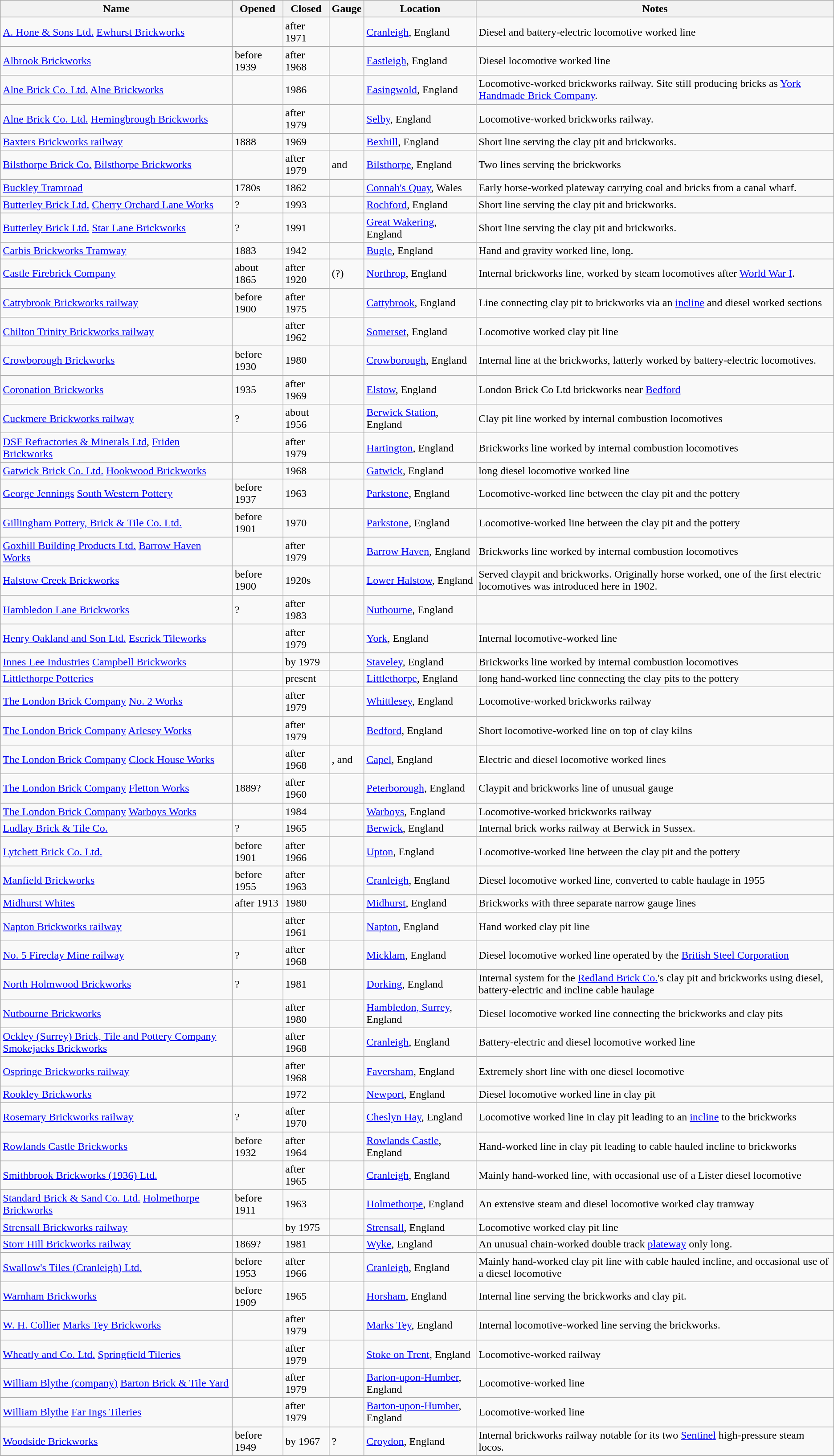<table class="wikitable">
<tr>
<th>Name</th>
<th>Opened</th>
<th>Closed</th>
<th>Gauge</th>
<th>Location</th>
<th>Notes</th>
</tr>
<tr>
<td><a href='#'>A. Hone & Sons Ltd.</a> <a href='#'>Ewhurst Brickworks</a></td>
<td></td>
<td>after 1971</td>
<td></td>
<td><a href='#'>Cranleigh</a>, England</td>
<td>Diesel and battery-electric locomotive worked line</td>
</tr>
<tr>
<td><a href='#'>Albrook Brickworks</a></td>
<td>before 1939</td>
<td>after 1968</td>
<td></td>
<td><a href='#'>Eastleigh</a>, England</td>
<td>Diesel locomotive worked line</td>
</tr>
<tr>
<td><a href='#'>Alne Brick Co. Ltd.</a> <a href='#'>Alne Brickworks</a></td>
<td></td>
<td>1986</td>
<td></td>
<td><a href='#'>Easingwold</a>, England</td>
<td>Locomotive-worked brickworks railway. Site still producing bricks as <a href='#'>York Handmade Brick Company</a>.</td>
</tr>
<tr>
<td><a href='#'>Alne Brick Co. Ltd.</a> <a href='#'>Hemingbrough Brickworks</a></td>
<td></td>
<td>after 1979</td>
<td></td>
<td><a href='#'>Selby</a>, England</td>
<td>Locomotive-worked brickworks railway.</td>
</tr>
<tr>
<td><a href='#'>Baxters Brickworks railway</a></td>
<td>1888</td>
<td>1969</td>
<td></td>
<td><a href='#'>Bexhill</a>, England</td>
<td>Short line serving the clay pit and brickworks.</td>
</tr>
<tr>
<td><a href='#'>Bilsthorpe Brick Co.</a> <a href='#'>Bilsthorpe Brickworks</a></td>
<td></td>
<td>after 1979</td>
<td> and </td>
<td><a href='#'>Bilsthorpe</a>, England</td>
<td>Two lines serving the brickworks</td>
</tr>
<tr>
<td><a href='#'>Buckley Tramroad</a></td>
<td>1780s</td>
<td>1862</td>
<td></td>
<td><a href='#'>Connah's Quay</a>, Wales</td>
<td>Early horse-worked plateway carrying coal and bricks from a canal wharf.</td>
</tr>
<tr>
<td><a href='#'>Butterley Brick Ltd.</a> <a href='#'>Cherry Orchard Lane Works</a></td>
<td>?</td>
<td>1993</td>
<td></td>
<td><a href='#'>Rochford</a>, England</td>
<td>Short line serving the clay pit and brickworks.</td>
</tr>
<tr>
<td><a href='#'>Butterley Brick Ltd.</a> <a href='#'>Star Lane Brickworks</a></td>
<td>?</td>
<td>1991</td>
<td></td>
<td><a href='#'>Great Wakering</a>, England</td>
<td>Short line serving the clay pit and brickworks.</td>
</tr>
<tr>
<td><a href='#'>Carbis Brickworks Tramway</a></td>
<td>1883</td>
<td>1942</td>
<td></td>
<td><a href='#'>Bugle</a>, England</td>
<td>Hand and gravity worked line,  long.</td>
</tr>
<tr>
<td><a href='#'>Castle Firebrick Company</a></td>
<td>about 1865</td>
<td>after 1920</td>
<td> (?)</td>
<td><a href='#'>Northrop</a>, England</td>
<td>Internal brickworks line, worked by steam locomotives after <a href='#'>World War I</a>.</td>
</tr>
<tr>
<td><a href='#'>Cattybrook Brickworks railway</a></td>
<td>before 1900</td>
<td>after 1975</td>
<td></td>
<td><a href='#'>Cattybrook</a>, England</td>
<td>Line connecting clay pit to brickworks via an <a href='#'>incline</a> and diesel worked sections</td>
</tr>
<tr>
<td><a href='#'>Chilton Trinity Brickworks railway</a></td>
<td></td>
<td>after 1962</td>
<td></td>
<td><a href='#'>Somerset</a>, England</td>
<td>Locomotive worked clay pit line</td>
</tr>
<tr>
<td><a href='#'>Crowborough Brickworks</a></td>
<td>before 1930</td>
<td>1980</td>
<td></td>
<td><a href='#'>Crowborough</a>, England</td>
<td>Internal line at the brickworks, latterly worked by battery-electric locomotives.</td>
</tr>
<tr>
<td><a href='#'>Coronation Brickworks</a></td>
<td>1935</td>
<td>after 1969</td>
<td></td>
<td><a href='#'>Elstow</a>, England</td>
<td>London Brick Co Ltd brickworks near <a href='#'>Bedford</a></td>
</tr>
<tr>
<td><a href='#'>Cuckmere Brickworks railway</a></td>
<td>?</td>
<td>about 1956</td>
<td></td>
<td><a href='#'>Berwick Station</a>, England</td>
<td>Clay pit line worked by internal combustion locomotives</td>
</tr>
<tr>
<td><a href='#'>DSF Refractories & Minerals Ltd</a>, <a href='#'>Friden Brickworks</a></td>
<td></td>
<td>after 1979</td>
<td></td>
<td><a href='#'>Hartington</a>, England</td>
<td>Brickworks line worked by internal combustion locomotives</td>
</tr>
<tr>
<td><a href='#'>Gatwick Brick Co. Ltd.</a> <a href='#'>Hookwood Brickworks</a></td>
<td></td>
<td>1968</td>
<td></td>
<td><a href='#'>Gatwick</a>, England</td>
<td> long diesel locomotive worked line</td>
</tr>
<tr>
<td><a href='#'>George Jennings</a> <a href='#'>South Western Pottery</a></td>
<td>before 1937</td>
<td>1963</td>
<td></td>
<td><a href='#'>Parkstone</a>, England</td>
<td>Locomotive-worked line between the clay pit and the pottery</td>
</tr>
<tr>
<td><a href='#'>Gillingham Pottery, Brick & Tile Co. Ltd.</a></td>
<td>before 1901</td>
<td>1970</td>
<td></td>
<td><a href='#'>Parkstone</a>, England</td>
<td>Locomotive-worked line between the clay pit and the pottery</td>
</tr>
<tr>
<td><a href='#'>Goxhill Building Products Ltd.</a> <a href='#'>Barrow Haven Works</a></td>
<td></td>
<td>after 1979</td>
<td></td>
<td><a href='#'>Barrow Haven</a>, England</td>
<td>Brickworks line worked by internal combustion locomotives</td>
</tr>
<tr>
<td><a href='#'>Halstow Creek Brickworks</a></td>
<td>before 1900</td>
<td>1920s</td>
<td></td>
<td><a href='#'>Lower Halstow</a>, England</td>
<td>Served claypit and brickworks. Originally horse worked, one of the first electric locomotives was introduced here in 1902.</td>
</tr>
<tr>
<td><a href='#'>Hambledon Lane Brickworks</a></td>
<td>?</td>
<td>after 1983</td>
<td></td>
<td><a href='#'>Nutbourne</a>, England</td>
<td></td>
</tr>
<tr>
<td><a href='#'>Henry Oakland and Son Ltd.</a> <a href='#'>Escrick Tileworks</a></td>
<td></td>
<td>after 1979</td>
<td></td>
<td><a href='#'>York</a>, England</td>
<td>Internal locomotive-worked line</td>
</tr>
<tr>
<td><a href='#'>Innes Lee Industries</a> <a href='#'>Campbell Brickworks</a></td>
<td></td>
<td>by 1979</td>
<td></td>
<td><a href='#'>Staveley</a>, England</td>
<td>Brickworks line worked by internal combustion locomotives</td>
</tr>
<tr>
<td><a href='#'>Littlethorpe Potteries</a></td>
<td></td>
<td>present</td>
<td></td>
<td><a href='#'>Littlethorpe</a>, England</td>
<td> long hand-worked line connecting the clay pits to the pottery</td>
</tr>
<tr>
<td><a href='#'>The London Brick Company</a> <a href='#'>No. 2 Works</a></td>
<td></td>
<td>after 1979</td>
<td></td>
<td><a href='#'>Whittlesey</a>, England</td>
<td>Locomotive-worked brickworks railway</td>
</tr>
<tr>
<td><a href='#'>The London Brick Company</a> <a href='#'>Arlesey Works</a></td>
<td></td>
<td>after 1979</td>
<td></td>
<td><a href='#'>Bedford</a>, England</td>
<td>Short locomotive-worked line on top of clay kilns</td>
</tr>
<tr>
<td><a href='#'>The London Brick Company</a> <a href='#'>Clock House Works</a></td>
<td></td>
<td>after 1968</td>
<td>,  and </td>
<td><a href='#'>Capel</a>, England</td>
<td>Electric and diesel locomotive worked lines</td>
</tr>
<tr>
<td><a href='#'>The London Brick Company</a> <a href='#'>Fletton Works</a></td>
<td>1889?</td>
<td>after 1960</td>
<td></td>
<td><a href='#'>Peterborough</a>, England</td>
<td>Claypit and brickworks line of unusual gauge</td>
</tr>
<tr>
<td><a href='#'>The London Brick Company</a> <a href='#'>Warboys Works</a></td>
<td></td>
<td>1984</td>
<td></td>
<td><a href='#'>Warboys</a>, England</td>
<td>Locomotive-worked brickworks railway</td>
</tr>
<tr>
<td><a href='#'>Ludlay Brick & Tile Co.</a></td>
<td>?</td>
<td>1965</td>
<td></td>
<td><a href='#'>Berwick</a>, England</td>
<td>Internal brick works railway at Berwick in Sussex.</td>
</tr>
<tr>
<td><a href='#'>Lytchett Brick Co. Ltd.</a></td>
<td>before 1901</td>
<td>after 1966</td>
<td></td>
<td><a href='#'>Upton</a>, England</td>
<td>Locomotive-worked line between the clay pit and the pottery</td>
</tr>
<tr>
<td><a href='#'>Manfield Brickworks</a></td>
<td>before 1955</td>
<td>after 1963</td>
<td></td>
<td><a href='#'>Cranleigh</a>, England</td>
<td>Diesel locomotive worked line, converted to cable haulage in 1955</td>
</tr>
<tr>
<td><a href='#'>Midhurst Whites</a></td>
<td>after 1913</td>
<td>1980</td>
<td></td>
<td><a href='#'>Midhurst</a>, England</td>
<td>Brickworks with three separate narrow gauge lines</td>
</tr>
<tr>
<td><a href='#'>Napton Brickworks railway</a></td>
<td></td>
<td>after 1961</td>
<td></td>
<td><a href='#'>Napton</a>, England</td>
<td>Hand worked clay pit line</td>
</tr>
<tr>
<td><a href='#'>No. 5 Fireclay Mine railway</a></td>
<td>?</td>
<td>after 1968</td>
<td></td>
<td><a href='#'>Micklam</a>, England</td>
<td>Diesel locomotive worked line operated by the <a href='#'>British Steel Corporation</a></td>
</tr>
<tr>
<td><a href='#'>North Holmwood Brickworks</a></td>
<td>?</td>
<td>1981</td>
<td></td>
<td><a href='#'>Dorking</a>, England</td>
<td>Internal system for the <a href='#'>Redland Brick Co.</a>'s clay pit and brickworks using diesel, battery-electric and incline cable haulage</td>
</tr>
<tr>
<td><a href='#'>Nutbourne Brickworks</a></td>
<td></td>
<td>after 1980</td>
<td></td>
<td><a href='#'>Hambledon, Surrey</a>, England</td>
<td>Diesel locomotive worked line connecting the brickworks and clay pits</td>
</tr>
<tr>
<td><a href='#'>Ockley (Surrey) Brick, Tile and Pottery Company</a> <a href='#'>Smokejacks Brickworks</a></td>
<td></td>
<td>after 1968</td>
<td></td>
<td><a href='#'>Cranleigh</a>, England</td>
<td>Battery-electric and diesel locomotive worked line</td>
</tr>
<tr>
<td><a href='#'>Ospringe Brickworks railway</a></td>
<td></td>
<td>after 1968</td>
<td></td>
<td><a href='#'>Faversham</a>, England</td>
<td>Extremely short line with one diesel locomotive</td>
</tr>
<tr>
<td><a href='#'>Rookley Brickworks</a></td>
<td></td>
<td>1972</td>
<td></td>
<td><a href='#'>Newport</a>, England</td>
<td>Diesel locomotive worked line in clay pit</td>
</tr>
<tr>
<td><a href='#'>Rosemary Brickworks railway</a></td>
<td>?</td>
<td>after 1970</td>
<td></td>
<td><a href='#'>Cheslyn Hay</a>, England</td>
<td>Locomotive worked line in clay pit leading to an <a href='#'>incline</a> to the brickworks</td>
</tr>
<tr>
<td><a href='#'>Rowlands Castle Brickworks</a></td>
<td>before 1932</td>
<td>after 1964</td>
<td></td>
<td><a href='#'>Rowlands Castle</a>, England</td>
<td>Hand-worked line in clay pit leading to cable hauled incline to brickworks</td>
</tr>
<tr>
<td><a href='#'>Smithbrook Brickworks (1936) Ltd.</a></td>
<td></td>
<td>after 1965</td>
<td></td>
<td><a href='#'>Cranleigh</a>, England</td>
<td>Mainly hand-worked line, with occasional use of a Lister diesel locomotive</td>
</tr>
<tr>
<td><a href='#'>Standard Brick & Sand Co. Ltd.</a> <a href='#'>Holmethorpe Brickworks</a></td>
<td>before 1911</td>
<td>1963</td>
<td></td>
<td><a href='#'>Holmethorpe</a>, England</td>
<td>An extensive steam and diesel locomotive worked clay tramway</td>
</tr>
<tr>
<td><a href='#'>Strensall Brickworks railway</a></td>
<td></td>
<td>by 1975</td>
<td></td>
<td><a href='#'>Strensall</a>, England</td>
<td>Locomotive worked clay pit line</td>
</tr>
<tr>
<td><a href='#'>Storr Hill Brickworks railway</a></td>
<td>1869?</td>
<td>1981</td>
<td></td>
<td><a href='#'>Wyke</a>, England</td>
<td>An unusual chain-worked double track <a href='#'>plateway</a> only  long.</td>
</tr>
<tr>
<td><a href='#'>Swallow's Tiles (Cranleigh) Ltd.</a></td>
<td>before 1953</td>
<td>after 1966</td>
<td></td>
<td><a href='#'>Cranleigh</a>, England</td>
<td>Mainly hand-worked clay pit line with cable hauled incline, and occasional use of a diesel locomotive</td>
</tr>
<tr>
<td><a href='#'>Warnham Brickworks</a></td>
<td>before 1909</td>
<td>1965</td>
<td></td>
<td><a href='#'>Horsham</a>, England</td>
<td>Internal line serving the brickworks and clay pit.</td>
</tr>
<tr>
<td><a href='#'>W. H. Collier</a> <a href='#'>Marks Tey Brickworks</a></td>
<td></td>
<td>after 1979</td>
<td></td>
<td><a href='#'>Marks Tey</a>, England</td>
<td>Internal locomotive-worked line serving the brickworks.</td>
</tr>
<tr>
<td><a href='#'>Wheatly and Co. Ltd.</a> <a href='#'>Springfield Tileries</a></td>
<td></td>
<td>after 1979</td>
<td></td>
<td><a href='#'>Stoke on Trent</a>, England</td>
<td>Locomotive-worked railway</td>
</tr>
<tr>
<td><a href='#'>William Blythe (company)</a> <a href='#'>Barton Brick & Tile Yard</a></td>
<td></td>
<td>after 1979</td>
<td></td>
<td><a href='#'>Barton-upon-Humber</a>, England</td>
<td>Locomotive-worked line</td>
</tr>
<tr>
<td><a href='#'>William Blythe</a> <a href='#'>Far Ings Tileries</a></td>
<td></td>
<td>after 1979</td>
<td></td>
<td><a href='#'>Barton-upon-Humber</a>, England</td>
<td>Locomotive-worked line</td>
</tr>
<tr>
<td><a href='#'>Woodside Brickworks</a></td>
<td>before 1949</td>
<td>by 1967</td>
<td>?</td>
<td><a href='#'>Croydon</a>, England</td>
<td>Internal brickworks railway notable for its two <a href='#'>Sentinel</a> high-pressure steam locos.</td>
</tr>
<tr>
</tr>
</table>
